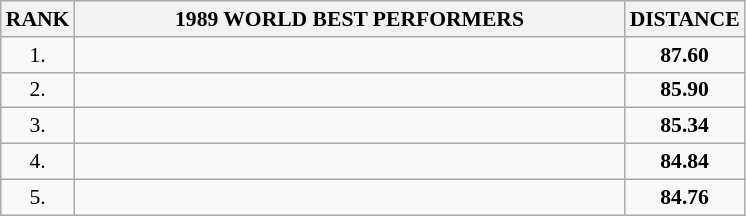<table class="wikitable" style="border-collapse: collapse; font-size: 90%;">
<tr>
<th>RANK</th>
<th align="center" style="width: 25em">1989 WORLD BEST PERFORMERS</th>
<th align="center" style="width: 5em">DISTANCE</th>
</tr>
<tr>
<td align="center">1.</td>
<td></td>
<td align="center"><strong>87.60</strong></td>
</tr>
<tr>
<td align="center">2.</td>
<td></td>
<td align="center"><strong>85.90</strong></td>
</tr>
<tr>
<td align="center">3.</td>
<td></td>
<td align="center"><strong>85.34</strong></td>
</tr>
<tr>
<td align="center">4.</td>
<td></td>
<td align="center"><strong>84.84</strong></td>
</tr>
<tr>
<td align="center">5.</td>
<td></td>
<td align="center"><strong>84.76</strong></td>
</tr>
</table>
